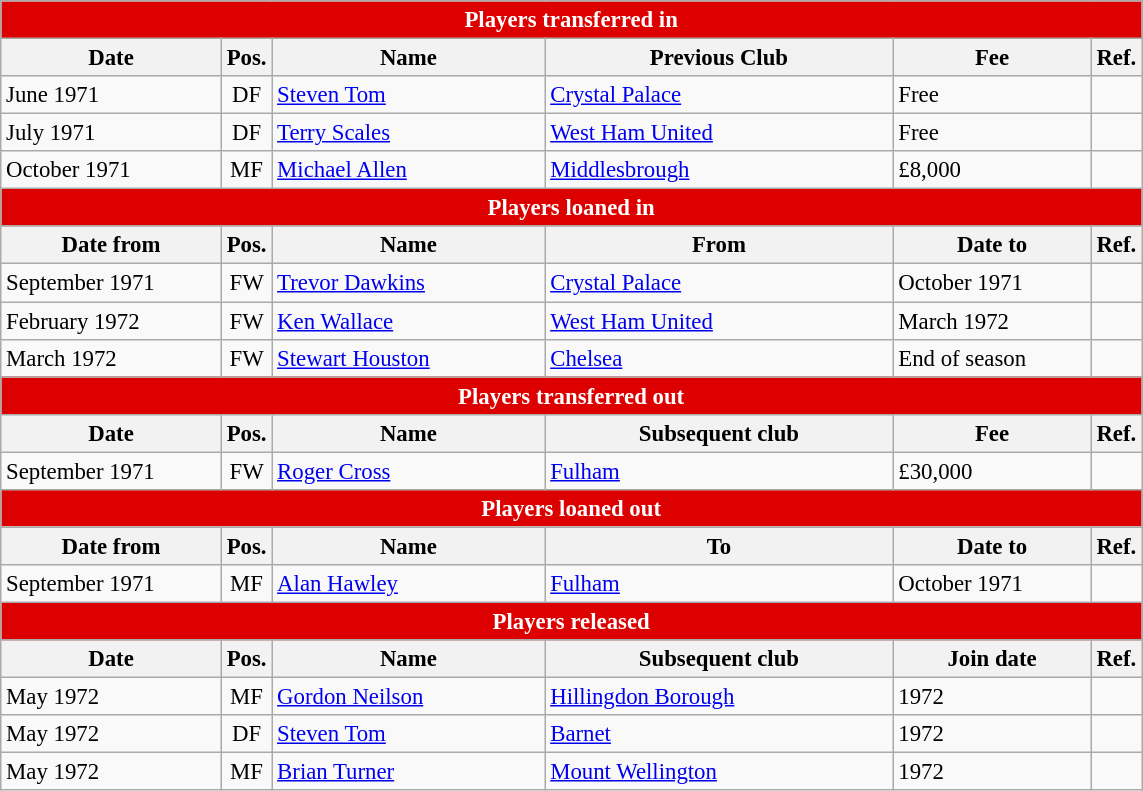<table class="wikitable" style="font-size:95%;" cellpadding="1">
<tr>
<th colspan="6" style="background:#d00; color:white; text-align:center;">Players transferred in</th>
</tr>
<tr>
<th style="width:140px;">Date</th>
<th style="width:25px;">Pos.</th>
<th style="width:175px;">Name</th>
<th style="width:225px;">Previous Club</th>
<th style="width:125px;">Fee</th>
<th style="width:25px;">Ref.</th>
</tr>
<tr>
<td>June 1971</td>
<td style="text-align:center;">DF</td>
<td> <a href='#'>Steven Tom</a></td>
<td> <a href='#'>Crystal Palace</a></td>
<td>Free</td>
<td></td>
</tr>
<tr>
<td>July 1971</td>
<td style="text-align:center;">DF</td>
<td> <a href='#'>Terry Scales</a></td>
<td> <a href='#'>West Ham United</a></td>
<td>Free</td>
<td></td>
</tr>
<tr>
<td>October 1971</td>
<td style="text-align:center;">MF</td>
<td> <a href='#'>Michael Allen</a></td>
<td> <a href='#'>Middlesbrough</a></td>
<td>£8,000</td>
<td></td>
</tr>
<tr>
<th colspan="6" style="background:#d00; color:white; text-align:center;">Players loaned in</th>
</tr>
<tr>
<th>Date from</th>
<th>Pos.</th>
<th>Name</th>
<th>From</th>
<th>Date to</th>
<th>Ref.</th>
</tr>
<tr>
<td>September 1971</td>
<td style="text-align:center;">FW</td>
<td> <a href='#'>Trevor Dawkins</a></td>
<td> <a href='#'>Crystal Palace</a></td>
<td>October 1971</td>
<td></td>
</tr>
<tr>
<td>February 1972</td>
<td style="text-align:center;">FW</td>
<td> <a href='#'>Ken Wallace</a></td>
<td> <a href='#'>West Ham United</a></td>
<td>March 1972</td>
<td></td>
</tr>
<tr>
<td>March 1972</td>
<td style="text-align:center;">FW</td>
<td> <a href='#'>Stewart Houston</a></td>
<td> <a href='#'>Chelsea</a></td>
<td>End of season</td>
<td></td>
</tr>
<tr>
<th colspan="6" style="background:#d00; color:white; text-align:center;">Players transferred out</th>
</tr>
<tr>
<th>Date</th>
<th>Pos.</th>
<th>Name</th>
<th>Subsequent club</th>
<th>Fee</th>
<th>Ref.</th>
</tr>
<tr>
<td>September 1971</td>
<td style="text-align:center;">FW</td>
<td> <a href='#'>Roger Cross</a></td>
<td> <a href='#'>Fulham</a></td>
<td>£30,000</td>
<td></td>
</tr>
<tr>
<th colspan="6" style="background:#d00; color:white; text-align:center;">Players loaned out</th>
</tr>
<tr>
<th>Date from</th>
<th>Pos.</th>
<th>Name</th>
<th>To</th>
<th>Date to</th>
<th>Ref.</th>
</tr>
<tr>
<td>September 1971</td>
<td style="text-align:center;">MF</td>
<td> <a href='#'>Alan Hawley</a></td>
<td> <a href='#'>Fulham</a></td>
<td>October 1971</td>
<td></td>
</tr>
<tr>
<th colspan="6" style="background:#d00; color:white; text-align:center;">Players released</th>
</tr>
<tr>
<th>Date</th>
<th>Pos.</th>
<th>Name</th>
<th>Subsequent club</th>
<th>Join date</th>
<th>Ref.</th>
</tr>
<tr>
<td>May 1972</td>
<td style="text-align:center;">MF</td>
<td> <a href='#'>Gordon Neilson</a></td>
<td> <a href='#'>Hillingdon Borough</a></td>
<td>1972</td>
<td></td>
</tr>
<tr>
<td>May 1972</td>
<td style="text-align:center;">DF</td>
<td> <a href='#'>Steven Tom</a></td>
<td> <a href='#'>Barnet</a></td>
<td>1972</td>
<td></td>
</tr>
<tr>
<td>May 1972</td>
<td style="text-align:center;">MF</td>
<td> <a href='#'>Brian Turner</a></td>
<td> <a href='#'>Mount Wellington</a></td>
<td>1972</td>
<td></td>
</tr>
</table>
